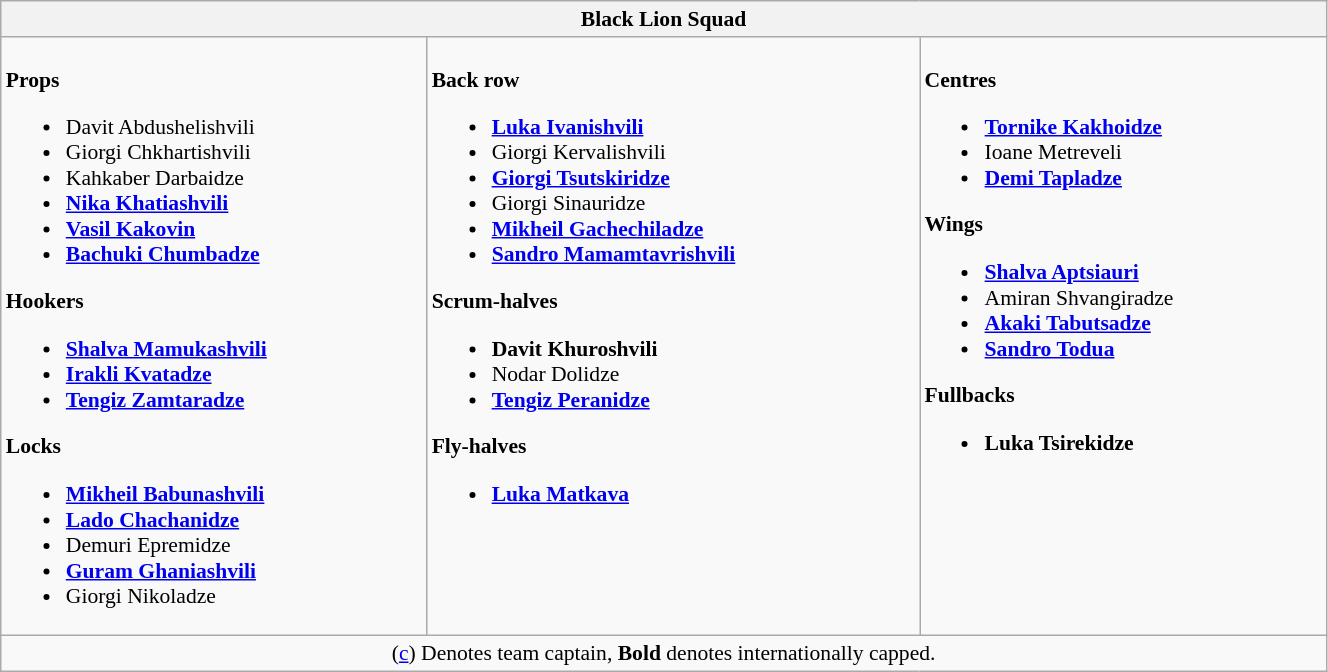<table class="wikitable" style="text-align:left; font-size:90%; width:70%">
<tr>
<th colspan="100%">Black Lion Squad</th>
</tr>
<tr valign="top">
<td><br><strong>Props</strong><ul><li> Davit Abdushelishvili</li><li> Giorgi Chkhartishvili</li><li> Kahkaber Darbaidze</li><li> <strong><a href='#'>Nika Khatiashvili</a></strong></li><li> <strong><a href='#'>Vasil Kakovin</a></strong></li><li> <strong><a href='#'>Bachuki Chumbadze</a></strong></li></ul><strong>Hookers</strong><ul><li> <strong><a href='#'>Shalva Mamukashvili</a></strong></li><li> <strong><a href='#'>Irakli Kvatadze</a></strong></li><li> <strong><a href='#'>Tengiz Zamtaradze</a></strong></li></ul><strong>Locks</strong><ul><li> <strong><a href='#'>Mikheil Babunashvili</a></strong></li><li> <strong><a href='#'>Lado Chachanidze</a></strong></li><li> Demuri Epremidze</li><li> <strong><a href='#'>Guram Ghaniashvili</a></strong></li><li> Giorgi Nikoladze</li></ul></td>
<td><br><strong>Back row</strong><ul><li> <strong><a href='#'>Luka Ivanishvili</a></strong></li><li> Giorgi Kervalishvili</li><li> <strong><a href='#'>Giorgi Tsutskiridze</a></strong></li><li> Giorgi Sinauridze</li><li> <strong><a href='#'>Mikheil Gachechiladze</a></strong></li><li> <strong><a href='#'>Sandro Mamamtavrishvili</a></strong></li></ul><strong>Scrum-halves</strong><ul><li> <strong>Davit Khuroshvili</strong></li><li> Nodar Dolidze</li><li> <strong><a href='#'>Tengiz Peranidze</a></strong></li></ul><strong>Fly-halves</strong><ul><li> <strong><a href='#'>Luka Matkava</a></strong></li></ul></td>
<td><br><strong>Centres</strong><ul><li> <strong><a href='#'>Tornike Kakhoidze</a></strong></li><li> Ioane Metreveli</li><li> <strong><a href='#'>Demi Tapladze</a></strong></li></ul><strong>Wings</strong><ul><li> <strong><a href='#'>Shalva Aptsiauri</a></strong></li><li> Amiran Shvangiradze</li><li> <strong><a href='#'>Akaki Tabutsadze</a></strong></li><li> <strong><a href='#'>Sandro Todua</a></strong></li></ul><strong>Fullbacks</strong><ul><li> <strong>Luka Tsirekidze</strong></li></ul></td>
</tr>
<tr>
<td colspan="100%" style="text-align:center;">(<a href='#'>c</a>) Denotes team captain, <strong>Bold</strong> denotes internationally capped.</td>
</tr>
</table>
